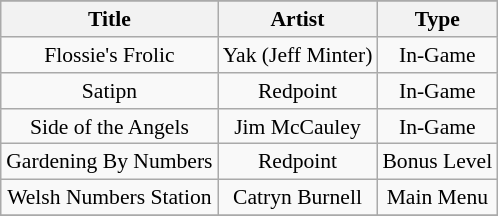<table class="wikitable" style="font-size: 90%; float: right; margin-left: 1em; margin-right: 0; text-align: center">
<tr>
</tr>
<tr>
<th>Title</th>
<th>Artist</th>
<th>Type</th>
</tr>
<tr>
<td>Flossie's Frolic</td>
<td>Yak (Jeff Minter)</td>
<td>In-Game</td>
</tr>
<tr>
<td>Satipn</td>
<td>Redpoint</td>
<td>In-Game</td>
</tr>
<tr>
<td>Side of the Angels</td>
<td>Jim McCauley</td>
<td>In-Game</td>
</tr>
<tr>
<td>Gardening By Numbers</td>
<td>Redpoint</td>
<td>Bonus Level</td>
</tr>
<tr>
<td>Welsh Numbers Station</td>
<td>Catryn Burnell</td>
<td>Main Menu</td>
</tr>
<tr>
</tr>
</table>
